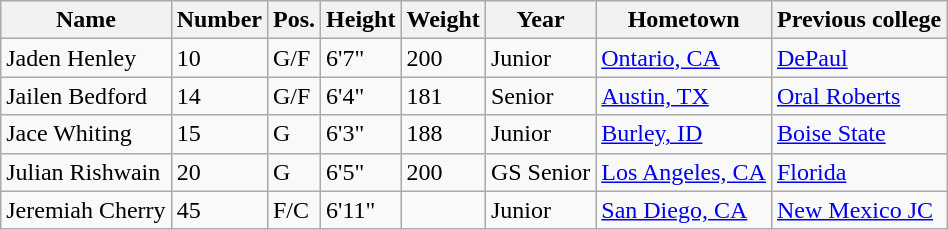<table class="wikitable sortable" border="1">
<tr>
<th>Name</th>
<th>Number</th>
<th>Pos.</th>
<th>Height</th>
<th>Weight</th>
<th>Year</th>
<th>Hometown</th>
<th class="unsortable">Previous college</th>
</tr>
<tr>
<td>Jaden Henley</td>
<td>10</td>
<td>G/F</td>
<td>6'7"</td>
<td>200</td>
<td>Junior</td>
<td><a href='#'>Ontario, CA</a></td>
<td><a href='#'>DePaul</a></td>
</tr>
<tr>
<td>Jailen Bedford</td>
<td>14</td>
<td>G/F</td>
<td>6'4"</td>
<td>181</td>
<td>Senior</td>
<td><a href='#'>Austin, TX</a></td>
<td><a href='#'>Oral Roberts</a></td>
</tr>
<tr>
<td>Jace Whiting</td>
<td>15</td>
<td>G</td>
<td>6'3"</td>
<td>188</td>
<td>Junior</td>
<td><a href='#'>Burley, ID</a></td>
<td><a href='#'>Boise State</a></td>
</tr>
<tr>
<td>Julian Rishwain</td>
<td>20</td>
<td>G</td>
<td>6'5"</td>
<td>200</td>
<td>GS Senior</td>
<td><a href='#'>Los Angeles, CA</a></td>
<td><a href='#'>Florida</a></td>
</tr>
<tr>
<td>Jeremiah Cherry</td>
<td>45</td>
<td>F/C</td>
<td>6'11"</td>
<td></td>
<td>Junior</td>
<td><a href='#'>San Diego, CA</a></td>
<td><a href='#'>New Mexico JC</a></td>
</tr>
</table>
